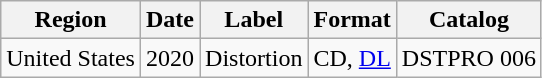<table class="wikitable">
<tr>
<th>Region</th>
<th>Date</th>
<th>Label</th>
<th>Format</th>
<th>Catalog</th>
</tr>
<tr>
<td>United States</td>
<td>2020</td>
<td>Distortion</td>
<td>CD, <a href='#'>DL</a></td>
<td>DSTPRO 006</td>
</tr>
</table>
